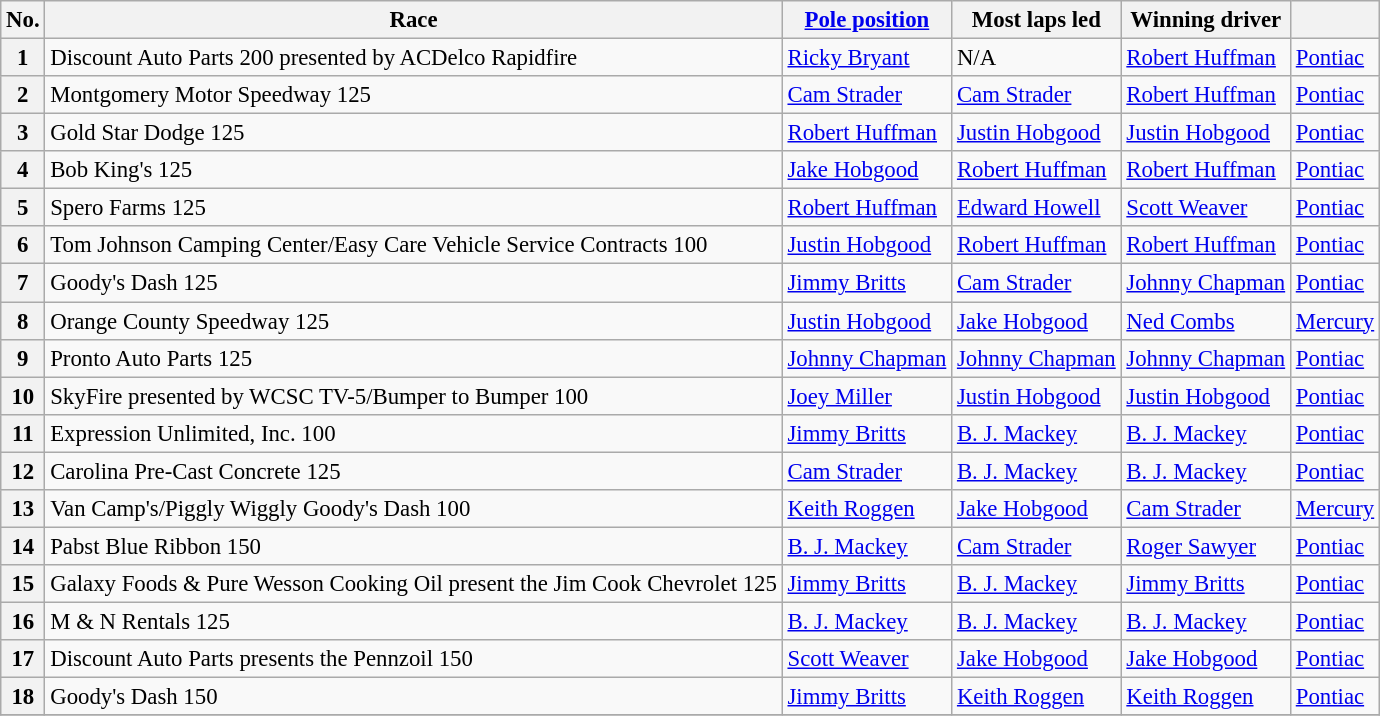<table class="wikitable sortable" style="font-size:95%">
<tr>
<th>No.</th>
<th>Race</th>
<th><a href='#'>Pole position</a></th>
<th>Most laps led</th>
<th>Winning driver</th>
<th></th>
</tr>
<tr>
<th>1</th>
<td>Discount Auto Parts 200 presented by ACDelco Rapidfire</td>
<td><a href='#'>Ricky Bryant</a></td>
<td>N/A</td>
<td><a href='#'>Robert Huffman</a></td>
<td><a href='#'>Pontiac</a></td>
</tr>
<tr>
<th>2</th>
<td>Montgomery Motor Speedway 125</td>
<td><a href='#'>Cam Strader</a></td>
<td><a href='#'>Cam Strader</a></td>
<td><a href='#'>Robert Huffman</a></td>
<td><a href='#'>Pontiac</a></td>
</tr>
<tr>
<th>3</th>
<td>Gold Star Dodge 125</td>
<td><a href='#'>Robert Huffman</a></td>
<td><a href='#'>Justin Hobgood</a></td>
<td><a href='#'>Justin Hobgood</a></td>
<td><a href='#'>Pontiac</a></td>
</tr>
<tr>
<th>4</th>
<td>Bob King's 125</td>
<td><a href='#'>Jake Hobgood</a></td>
<td><a href='#'>Robert Huffman</a></td>
<td><a href='#'>Robert Huffman</a></td>
<td><a href='#'>Pontiac</a></td>
</tr>
<tr>
<th>5</th>
<td>Spero Farms 125</td>
<td><a href='#'>Robert Huffman</a></td>
<td><a href='#'>Edward Howell</a></td>
<td><a href='#'>Scott Weaver</a></td>
<td><a href='#'>Pontiac</a></td>
</tr>
<tr>
<th>6</th>
<td>Tom Johnson Camping Center/Easy Care Vehicle Service Contracts 100</td>
<td><a href='#'>Justin Hobgood</a></td>
<td><a href='#'>Robert Huffman</a></td>
<td><a href='#'>Robert Huffman</a></td>
<td><a href='#'>Pontiac</a></td>
</tr>
<tr>
<th>7</th>
<td>Goody's Dash 125</td>
<td><a href='#'>Jimmy Britts</a></td>
<td><a href='#'>Cam Strader</a></td>
<td><a href='#'>Johnny Chapman</a></td>
<td><a href='#'>Pontiac</a></td>
</tr>
<tr>
<th>8</th>
<td>Orange County Speedway 125</td>
<td><a href='#'>Justin Hobgood</a></td>
<td><a href='#'>Jake Hobgood</a></td>
<td><a href='#'>Ned Combs</a></td>
<td><a href='#'>Mercury</a></td>
</tr>
<tr>
<th>9</th>
<td>Pronto Auto Parts 125</td>
<td><a href='#'>Johnny Chapman</a></td>
<td><a href='#'>Johnny Chapman</a></td>
<td><a href='#'>Johnny Chapman</a></td>
<td><a href='#'>Pontiac</a></td>
</tr>
<tr>
<th>10</th>
<td>SkyFire presented by WCSC TV-5/Bumper to Bumper 100</td>
<td><a href='#'>Joey Miller</a></td>
<td><a href='#'>Justin Hobgood</a></td>
<td><a href='#'>Justin Hobgood</a></td>
<td><a href='#'>Pontiac</a></td>
</tr>
<tr>
<th>11</th>
<td>Expression Unlimited, Inc. 100</td>
<td><a href='#'>Jimmy Britts</a></td>
<td><a href='#'>B. J. Mackey</a></td>
<td><a href='#'>B. J. Mackey</a></td>
<td><a href='#'>Pontiac</a></td>
</tr>
<tr>
<th>12</th>
<td>Carolina Pre-Cast Concrete 125</td>
<td><a href='#'>Cam Strader</a></td>
<td><a href='#'>B. J. Mackey</a></td>
<td><a href='#'>B. J. Mackey</a></td>
<td><a href='#'>Pontiac</a></td>
</tr>
<tr>
<th>13</th>
<td>Van Camp's/Piggly Wiggly Goody's Dash 100</td>
<td><a href='#'>Keith Roggen</a></td>
<td><a href='#'>Jake Hobgood</a></td>
<td><a href='#'>Cam Strader</a></td>
<td><a href='#'>Mercury</a></td>
</tr>
<tr>
<th>14</th>
<td>Pabst Blue Ribbon 150</td>
<td><a href='#'>B. J. Mackey</a></td>
<td><a href='#'>Cam Strader</a></td>
<td><a href='#'>Roger Sawyer</a></td>
<td><a href='#'>Pontiac</a></td>
</tr>
<tr>
<th>15</th>
<td>Galaxy Foods & Pure Wesson Cooking Oil present the Jim Cook Chevrolet 125</td>
<td><a href='#'>Jimmy Britts</a></td>
<td><a href='#'>B. J. Mackey</a></td>
<td><a href='#'>Jimmy Britts</a></td>
<td><a href='#'>Pontiac</a></td>
</tr>
<tr>
<th>16</th>
<td>M & N Rentals 125</td>
<td><a href='#'>B. J. Mackey</a></td>
<td><a href='#'>B. J. Mackey</a></td>
<td><a href='#'>B. J. Mackey</a></td>
<td><a href='#'>Pontiac</a></td>
</tr>
<tr>
<th>17</th>
<td>Discount Auto Parts presents the Pennzoil 150</td>
<td><a href='#'>Scott Weaver</a></td>
<td><a href='#'>Jake Hobgood</a></td>
<td><a href='#'>Jake Hobgood</a></td>
<td><a href='#'>Pontiac</a></td>
</tr>
<tr>
<th>18</th>
<td>Goody's Dash 150</td>
<td><a href='#'>Jimmy Britts</a></td>
<td><a href='#'>Keith Roggen</a></td>
<td><a href='#'>Keith Roggen</a></td>
<td><a href='#'>Pontiac</a></td>
</tr>
<tr>
</tr>
</table>
